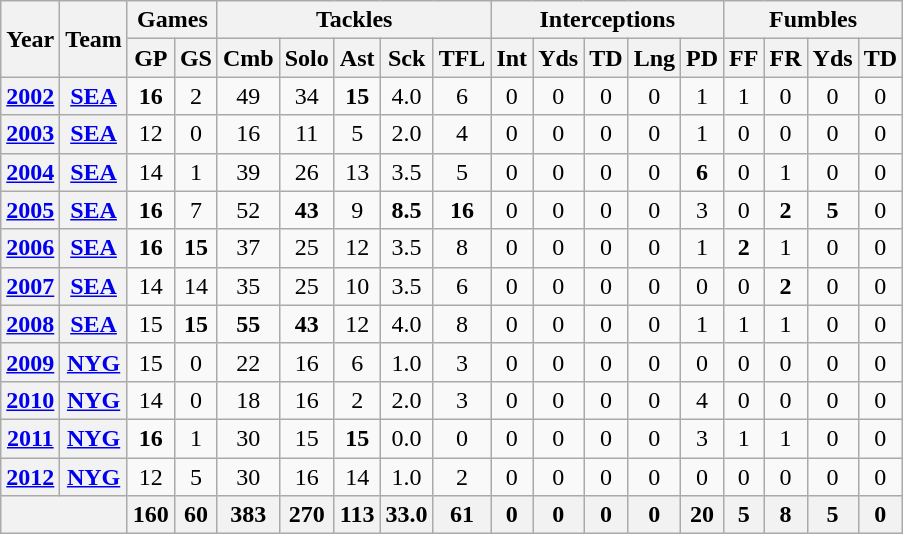<table class="wikitable" style="text-align:center">
<tr>
<th rowspan="2">Year</th>
<th rowspan="2">Team</th>
<th colspan="2">Games</th>
<th colspan="5">Tackles</th>
<th colspan="5">Interceptions</th>
<th colspan="4">Fumbles</th>
</tr>
<tr>
<th>GP</th>
<th>GS</th>
<th>Cmb</th>
<th>Solo</th>
<th>Ast</th>
<th>Sck</th>
<th>TFL</th>
<th>Int</th>
<th>Yds</th>
<th>TD</th>
<th>Lng</th>
<th>PD</th>
<th>FF</th>
<th>FR</th>
<th>Yds</th>
<th>TD</th>
</tr>
<tr>
<th><a href='#'>2002</a></th>
<th><a href='#'>SEA</a></th>
<td><strong>16</strong></td>
<td>2</td>
<td>49</td>
<td>34</td>
<td><strong>15</strong></td>
<td>4.0</td>
<td>6</td>
<td>0</td>
<td>0</td>
<td>0</td>
<td>0</td>
<td>1</td>
<td>1</td>
<td>0</td>
<td>0</td>
<td>0</td>
</tr>
<tr>
<th><a href='#'>2003</a></th>
<th><a href='#'>SEA</a></th>
<td>12</td>
<td>0</td>
<td>16</td>
<td>11</td>
<td>5</td>
<td>2.0</td>
<td>4</td>
<td>0</td>
<td>0</td>
<td>0</td>
<td>0</td>
<td>1</td>
<td>0</td>
<td>0</td>
<td>0</td>
<td>0</td>
</tr>
<tr>
<th><a href='#'>2004</a></th>
<th><a href='#'>SEA</a></th>
<td>14</td>
<td>1</td>
<td>39</td>
<td>26</td>
<td>13</td>
<td>3.5</td>
<td>5</td>
<td>0</td>
<td>0</td>
<td>0</td>
<td>0</td>
<td><strong>6</strong></td>
<td>0</td>
<td>1</td>
<td>0</td>
<td>0</td>
</tr>
<tr>
<th><a href='#'>2005</a></th>
<th><a href='#'>SEA</a></th>
<td><strong>16</strong></td>
<td>7</td>
<td>52</td>
<td><strong>43</strong></td>
<td>9</td>
<td><strong>8.5</strong></td>
<td><strong>16</strong></td>
<td>0</td>
<td>0</td>
<td>0</td>
<td>0</td>
<td>3</td>
<td>0</td>
<td><strong>2</strong></td>
<td><strong>5</strong></td>
<td>0</td>
</tr>
<tr>
<th><a href='#'>2006</a></th>
<th><a href='#'>SEA</a></th>
<td><strong>16</strong></td>
<td><strong>15</strong></td>
<td>37</td>
<td>25</td>
<td>12</td>
<td>3.5</td>
<td>8</td>
<td>0</td>
<td>0</td>
<td>0</td>
<td>0</td>
<td>1</td>
<td><strong>2</strong></td>
<td>1</td>
<td>0</td>
<td>0</td>
</tr>
<tr>
<th><a href='#'>2007</a></th>
<th><a href='#'>SEA</a></th>
<td>14</td>
<td>14</td>
<td>35</td>
<td>25</td>
<td>10</td>
<td>3.5</td>
<td>6</td>
<td>0</td>
<td>0</td>
<td>0</td>
<td>0</td>
<td>0</td>
<td>0</td>
<td><strong>2</strong></td>
<td>0</td>
<td>0</td>
</tr>
<tr>
<th><a href='#'>2008</a></th>
<th><a href='#'>SEA</a></th>
<td>15</td>
<td><strong>15</strong></td>
<td><strong>55</strong></td>
<td><strong>43</strong></td>
<td>12</td>
<td>4.0</td>
<td>8</td>
<td>0</td>
<td>0</td>
<td>0</td>
<td>0</td>
<td>1</td>
<td>1</td>
<td>1</td>
<td>0</td>
<td>0</td>
</tr>
<tr>
<th><a href='#'>2009</a></th>
<th><a href='#'>NYG</a></th>
<td>15</td>
<td>0</td>
<td>22</td>
<td>16</td>
<td>6</td>
<td>1.0</td>
<td>3</td>
<td>0</td>
<td>0</td>
<td>0</td>
<td>0</td>
<td>0</td>
<td>0</td>
<td>0</td>
<td>0</td>
<td>0</td>
</tr>
<tr>
<th><a href='#'>2010</a></th>
<th><a href='#'>NYG</a></th>
<td>14</td>
<td>0</td>
<td>18</td>
<td>16</td>
<td>2</td>
<td>2.0</td>
<td>3</td>
<td>0</td>
<td>0</td>
<td>0</td>
<td>0</td>
<td>4</td>
<td>0</td>
<td>0</td>
<td>0</td>
<td>0</td>
</tr>
<tr>
<th><a href='#'>2011</a></th>
<th><a href='#'>NYG</a></th>
<td><strong>16</strong></td>
<td>1</td>
<td>30</td>
<td>15</td>
<td><strong>15</strong></td>
<td>0.0</td>
<td>0</td>
<td>0</td>
<td>0</td>
<td>0</td>
<td>0</td>
<td>3</td>
<td>1</td>
<td>1</td>
<td>0</td>
<td>0</td>
</tr>
<tr>
<th><a href='#'>2012</a></th>
<th><a href='#'>NYG</a></th>
<td>12</td>
<td>5</td>
<td>30</td>
<td>16</td>
<td>14</td>
<td>1.0</td>
<td>2</td>
<td>0</td>
<td>0</td>
<td>0</td>
<td>0</td>
<td>0</td>
<td>0</td>
<td>0</td>
<td>0</td>
<td>0</td>
</tr>
<tr>
<th colspan="2"></th>
<th>160</th>
<th>60</th>
<th>383</th>
<th>270</th>
<th>113</th>
<th>33.0</th>
<th>61</th>
<th>0</th>
<th>0</th>
<th>0</th>
<th>0</th>
<th>20</th>
<th>5</th>
<th>8</th>
<th>5</th>
<th>0</th>
</tr>
</table>
